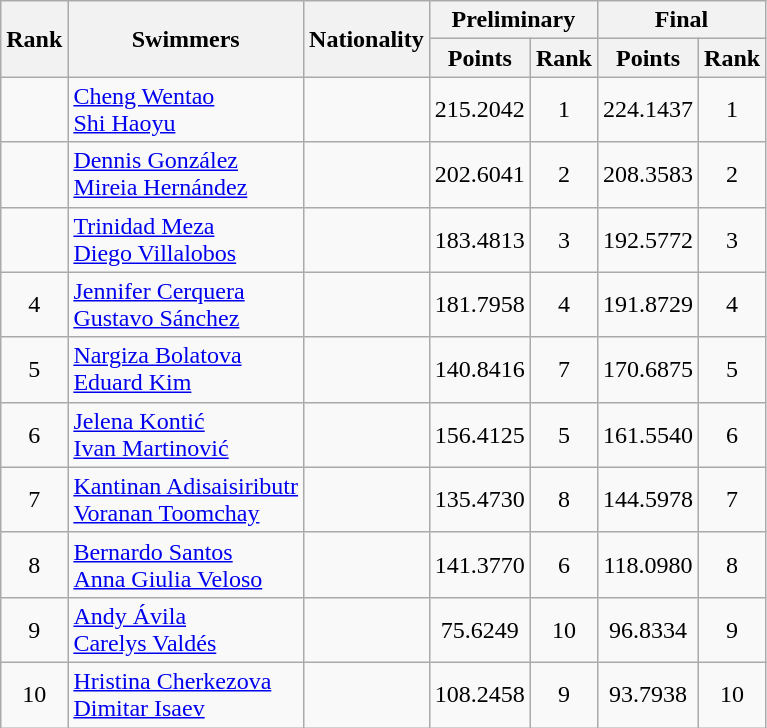<table class="wikitable sortable" style="text-align:center">
<tr>
<th rowspan=2>Rank</th>
<th rowspan=2>Swimmers</th>
<th rowspan=2>Nationality</th>
<th colspan=2>Preliminary</th>
<th colspan=2>Final</th>
</tr>
<tr>
<th>Points</th>
<th>Rank</th>
<th>Points</th>
<th>Rank</th>
</tr>
<tr>
<td></td>
<td align=left><a href='#'>Cheng Wentao</a><br><a href='#'>Shi Haoyu</a></td>
<td align=left></td>
<td>215.2042</td>
<td>1</td>
<td>224.1437</td>
<td>1</td>
</tr>
<tr>
<td></td>
<td align=left><a href='#'>Dennis González</a><br><a href='#'>Mireia Hernández</a></td>
<td align=left></td>
<td>202.6041</td>
<td>2</td>
<td>208.3583</td>
<td>2</td>
</tr>
<tr>
<td></td>
<td align=left><a href='#'>Trinidad Meza</a><br><a href='#'>Diego Villalobos</a></td>
<td align=left></td>
<td>183.4813</td>
<td>3</td>
<td>192.5772</td>
<td>3</td>
</tr>
<tr>
<td>4</td>
<td align=left><a href='#'>Jennifer Cerquera</a><br><a href='#'>Gustavo Sánchez</a></td>
<td align=left></td>
<td>181.7958</td>
<td>4</td>
<td>191.8729</td>
<td>4</td>
</tr>
<tr>
<td>5</td>
<td align=left><a href='#'>Nargiza Bolatova</a><br><a href='#'>Eduard Kim</a></td>
<td align=left></td>
<td>140.8416</td>
<td>7</td>
<td>170.6875</td>
<td>5</td>
</tr>
<tr>
<td>6</td>
<td align=left><a href='#'>Jelena Kontić</a><br><a href='#'>Ivan Martinović</a></td>
<td align=left></td>
<td>156.4125</td>
<td>5</td>
<td>161.5540</td>
<td>6</td>
</tr>
<tr>
<td>7</td>
<td align=left><a href='#'>Kantinan Adisaisiributr</a><br><a href='#'>Voranan Toomchay</a></td>
<td align=left></td>
<td>135.4730</td>
<td>8</td>
<td>144.5978</td>
<td>7</td>
</tr>
<tr>
<td>8</td>
<td align=left><a href='#'>Bernardo Santos</a><br><a href='#'>Anna Giulia Veloso</a></td>
<td align=left></td>
<td>141.3770</td>
<td>6</td>
<td>118.0980</td>
<td>8</td>
</tr>
<tr>
<td>9</td>
<td align=left><a href='#'>Andy Ávila</a><br><a href='#'>Carelys Valdés</a></td>
<td align=left></td>
<td>75.6249</td>
<td>10</td>
<td>96.8334</td>
<td>9</td>
</tr>
<tr>
<td>10</td>
<td align=left><a href='#'>Hristina Cherkezova</a><br><a href='#'>Dimitar Isaev</a></td>
<td align=left></td>
<td>108.2458</td>
<td>9</td>
<td>93.7938</td>
<td>10</td>
</tr>
</table>
